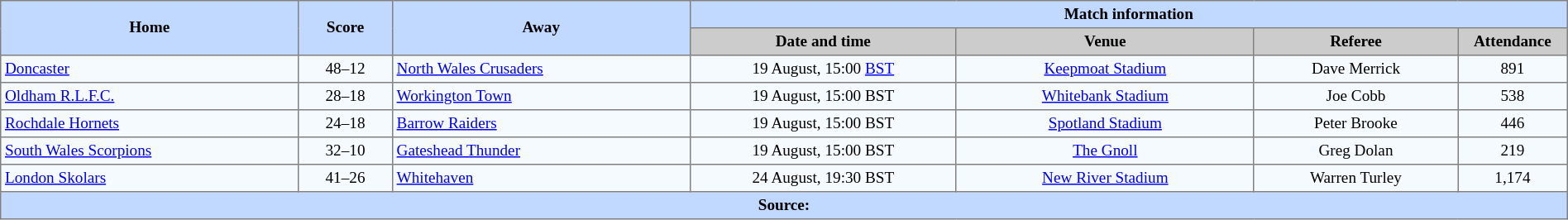<table border=1 style="border-collapse:collapse; font-size:80%; text-align:center;" cellpadding=3 cellspacing=0 width=100%>
<tr bgcolor=#C1D8FF>
<th rowspan=2 width=19%>Home</th>
<th rowspan=2 width=6%>Score</th>
<th rowspan=2 width=19%>Away</th>
<th colspan=6>Match information</th>
</tr>
<tr bgcolor=#CCCCCC>
<th width=17%>Date and time</th>
<th width=19%>Venue</th>
<th width=13%>Referee</th>
<th width=7%>Attendance</th>
</tr>
<tr bgcolor=#F5FAFF>
<td align=left> <a href='#'>Doncaster</a></td>
<td>48–12</td>
<td align=left> <a href='#'>North Wales Crusaders</a></td>
<td>19 August, 15:00 <a href='#'>BST</a></td>
<td><a href='#'>Keepmoat Stadium</a></td>
<td>Dave Merrick</td>
<td>891</td>
</tr>
<tr bgcolor=#F5FAFF>
<td align=left> <a href='#'>Oldham R.L.F.C.</a></td>
<td>28–18</td>
<td align=left> <a href='#'>Workington Town</a></td>
<td>19 August, 15:00 BST</td>
<td><a href='#'>Whitebank Stadium</a></td>
<td>Joe Cobb</td>
<td>538</td>
</tr>
<tr bgcolor=#F5FAFF>
<td align=left> <a href='#'>Rochdale Hornets</a></td>
<td>24–18</td>
<td align=left> <a href='#'>Barrow Raiders</a></td>
<td>19 August, 15:00 BST</td>
<td><a href='#'>Spotland Stadium</a></td>
<td>Peter Brooke</td>
<td>446</td>
</tr>
<tr bgcolor=#F5FAFF>
<td align=left> <a href='#'>South Wales Scorpions</a></td>
<td>32–10</td>
<td align=left> <a href='#'>Gateshead Thunder</a></td>
<td>19 August, 15:00 BST</td>
<td><a href='#'>The Gnoll</a></td>
<td>Greg Dolan</td>
<td>219</td>
</tr>
<tr bgcolor=#F5FAFF>
<td align=left> <a href='#'>London Skolars</a></td>
<td>41–26</td>
<td align=left> <a href='#'>Whitehaven</a></td>
<td>24 August, 19:30 BST</td>
<td><a href='#'>New River Stadium</a></td>
<td>Warren Turley</td>
<td>1,174</td>
</tr>
<tr bgcolor=#C1D8FF>
<th colspan=12>Source:</th>
</tr>
</table>
